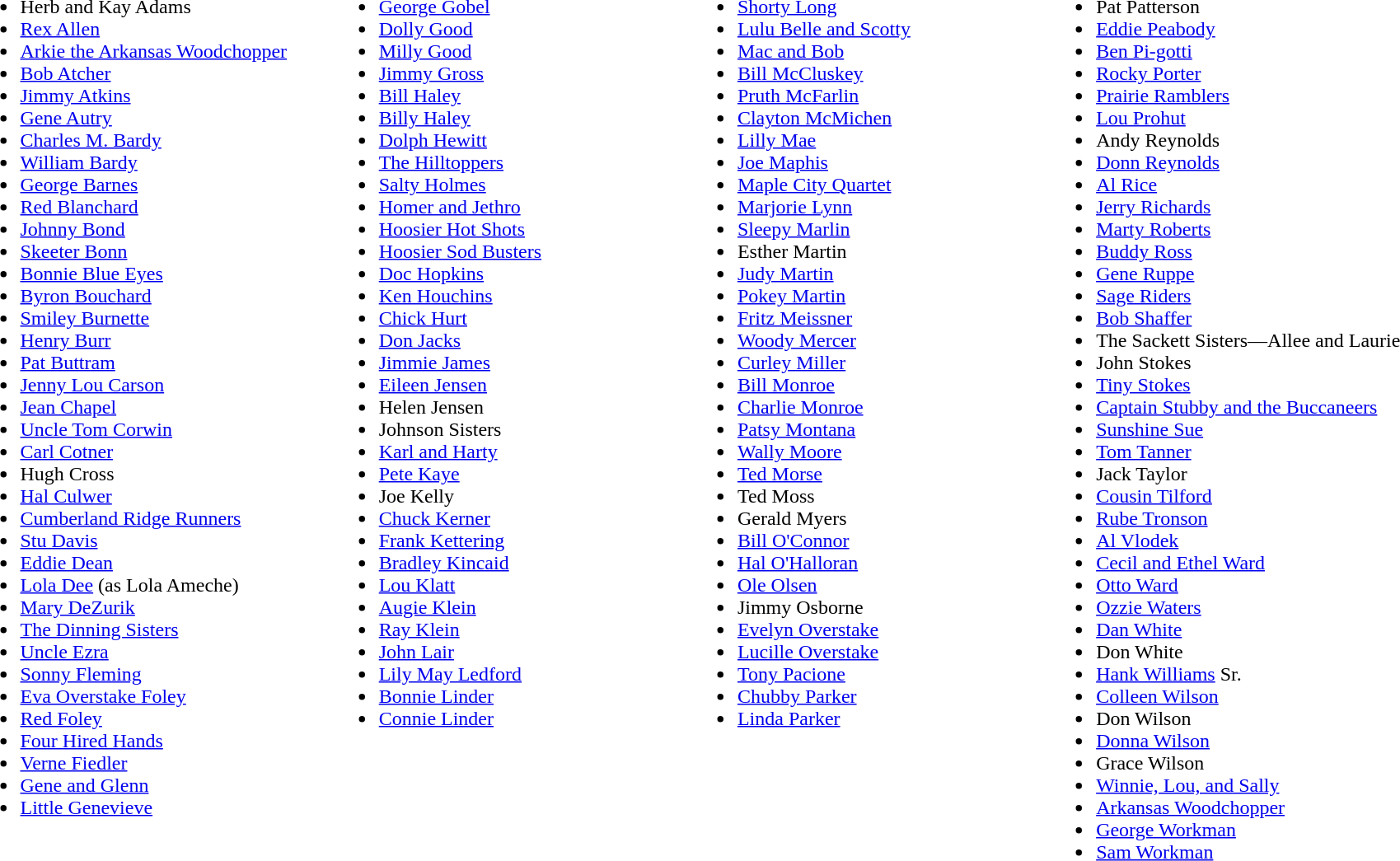<table>
<tr>
<td width="25%" valign="top"><br><ul><li>Herb and Kay Adams</li><li><a href='#'>Rex Allen</a></li><li><a href='#'>Arkie the Arkansas Woodchopper</a></li><li><a href='#'>Bob Atcher</a></li><li><a href='#'>Jimmy Atkins</a></li><li><a href='#'>Gene Autry</a></li><li><a href='#'>Charles M. Bardy</a></li><li><a href='#'>William Bardy</a></li><li><a href='#'>George Barnes</a></li><li><a href='#'>Red Blanchard</a></li><li><a href='#'>Johnny Bond</a></li><li><a href='#'>Skeeter Bonn</a></li><li><a href='#'>Bonnie Blue Eyes</a></li><li><a href='#'>Byron Bouchard</a></li><li><a href='#'>Smiley Burnette</a></li><li><a href='#'>Henry Burr</a></li><li><a href='#'>Pat Buttram</a></li><li><a href='#'>Jenny Lou Carson</a></li><li><a href='#'>Jean Chapel</a></li><li><a href='#'>Uncle Tom Corwin</a></li><li><a href='#'>Carl Cotner</a></li><li>Hugh Cross</li><li><a href='#'>Hal Culwer</a></li><li><a href='#'>Cumberland Ridge Runners</a></li><li><a href='#'>Stu Davis</a></li><li><a href='#'>Eddie Dean</a></li><li><a href='#'>Lola Dee</a> (as Lola Ameche)</li><li><a href='#'>Mary DeZurik</a></li><li><a href='#'>The Dinning Sisters</a></li><li><a href='#'>Uncle Ezra</a></li><li><a href='#'>Sonny Fleming</a></li><li><a href='#'>Eva Overstake Foley</a></li><li><a href='#'>Red Foley</a></li><li><a href='#'>Four Hired Hands</a></li><li><a href='#'>Verne Fiedler</a></li><li><a href='#'>Gene and Glenn</a></li><li><a href='#'>Little Genevieve</a></li></ul></td>
<td width="25%" valign="top"><br><ul><li><a href='#'>George Gobel</a></li><li><a href='#'>Dolly Good</a></li><li><a href='#'>Milly Good</a></li><li><a href='#'>Jimmy Gross</a></li><li><a href='#'>Bill Haley</a></li><li><a href='#'>Billy Haley</a></li><li><a href='#'>Dolph Hewitt</a></li><li><a href='#'>The Hilltoppers</a></li><li><a href='#'>Salty Holmes</a></li><li><a href='#'>Homer and Jethro</a></li><li><a href='#'>Hoosier Hot Shots</a></li><li><a href='#'>Hoosier Sod Busters</a></li><li><a href='#'>Doc Hopkins</a></li><li><a href='#'>Ken Houchins</a></li><li><a href='#'>Chick Hurt</a></li><li><a href='#'>Don Jacks</a></li><li><a href='#'>Jimmie James</a></li><li><a href='#'>Eileen Jensen</a></li><li>Helen Jensen</li><li>Johnson Sisters</li><li><a href='#'>Karl and Harty</a></li><li><a href='#'>Pete Kaye</a></li><li>Joe Kelly</li><li><a href='#'>Chuck Kerner</a></li><li><a href='#'>Frank Kettering</a></li><li><a href='#'>Bradley Kincaid</a></li><li><a href='#'>Lou Klatt</a></li><li><a href='#'>Augie Klein</a></li><li><a href='#'>Ray Klein</a></li><li><a href='#'>John Lair</a></li><li><a href='#'>Lily May Ledford</a></li><li><a href='#'>Bonnie Linder</a></li><li><a href='#'>Connie Linder</a></li></ul></td>
<td width="25%" valign="top"><br><ul><li><a href='#'>Shorty Long</a></li><li><a href='#'>Lulu Belle and Scotty</a></li><li><a href='#'>Mac and Bob</a></li><li><a href='#'>Bill McCluskey</a></li><li><a href='#'>Pruth McFarlin</a></li><li><a href='#'>Clayton McMichen</a></li><li><a href='#'>Lilly Mae</a></li><li><a href='#'>Joe Maphis</a></li><li><a href='#'>Maple City Quartet</a></li><li><a href='#'>Marjorie Lynn</a></li><li><a href='#'>Sleepy Marlin</a></li><li>Esther Martin</li><li><a href='#'>Judy Martin</a></li><li><a href='#'>Pokey Martin</a></li><li><a href='#'>Fritz Meissner</a></li><li><a href='#'>Woody Mercer</a></li><li><a href='#'>Curley Miller</a></li><li><a href='#'>Bill Monroe</a></li><li><a href='#'>Charlie Monroe</a></li><li><a href='#'>Patsy Montana</a></li><li><a href='#'>Wally Moore</a></li><li><a href='#'>Ted Morse</a></li><li>Ted Moss</li><li>Gerald Myers</li><li><a href='#'>Bill O'Connor</a></li><li><a href='#'>Hal O'Halloran</a></li><li><a href='#'>Ole Olsen</a></li><li>Jimmy Osborne</li><li><a href='#'>Evelyn Overstake</a></li><li><a href='#'>Lucille Overstake</a></li><li><a href='#'>Tony Pacione</a></li><li><a href='#'>Chubby Parker</a></li><li><a href='#'>Linda Parker</a></li></ul></td>
<td width="25%" valign="top"><br><ul><li>Pat Patterson</li><li><a href='#'>Eddie Peabody</a></li><li><a href='#'>Ben Pi-gotti</a></li><li><a href='#'>Rocky Porter</a></li><li><a href='#'>Prairie Ramblers</a></li><li><a href='#'>Lou Prohut</a></li><li>Andy Reynolds</li><li><a href='#'>Donn Reynolds</a></li><li><a href='#'>Al Rice</a></li><li><a href='#'>Jerry Richards</a></li><li><a href='#'>Marty Roberts</a></li><li><a href='#'>Buddy Ross</a></li><li><a href='#'>Gene Ruppe</a></li><li><a href='#'>Sage Riders</a></li><li><a href='#'>Bob Shaffer</a></li><li>The Sackett Sisters—Allee and Laurie</li><li>John Stokes</li><li><a href='#'>Tiny Stokes</a></li><li><a href='#'>Captain Stubby and the Buccaneers</a></li><li><a href='#'>Sunshine Sue</a></li><li><a href='#'>Tom Tanner</a></li><li>Jack Taylor</li><li><a href='#'>Cousin Tilford</a></li><li><a href='#'>Rube Tronson</a></li><li><a href='#'>Al Vlodek</a></li><li><a href='#'>Cecil and Ethel Ward</a></li><li><a href='#'>Otto Ward</a></li><li><a href='#'>Ozzie Waters</a></li><li><a href='#'>Dan White</a></li><li>Don White</li><li><a href='#'>Hank Williams</a> Sr.</li><li><a href='#'>Colleen Wilson</a></li><li>Don Wilson</li><li><a href='#'>Donna Wilson</a></li><li>Grace Wilson</li><li><a href='#'>Winnie, Lou, and Sally</a></li><li><a href='#'>Arkansas Woodchopper</a></li><li><a href='#'>George Workman</a></li><li><a href='#'>Sam Workman</a></li></ul></td>
</tr>
</table>
